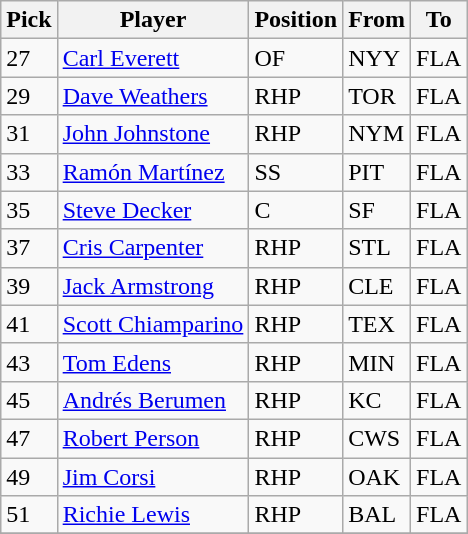<table class="wikitable">
<tr>
<th>Pick</th>
<th>Player</th>
<th>Position</th>
<th>From</th>
<th>To</th>
</tr>
<tr>
<td>27</td>
<td><a href='#'>Carl Everett</a></td>
<td>OF</td>
<td>NYY</td>
<td>FLA</td>
</tr>
<tr>
<td>29</td>
<td><a href='#'>Dave Weathers</a></td>
<td>RHP</td>
<td>TOR</td>
<td>FLA</td>
</tr>
<tr>
<td>31</td>
<td><a href='#'>John Johnstone</a></td>
<td>RHP</td>
<td>NYM</td>
<td>FLA</td>
</tr>
<tr>
<td>33</td>
<td><a href='#'>Ramón Martínez</a></td>
<td>SS</td>
<td>PIT</td>
<td>FLA</td>
</tr>
<tr>
<td>35</td>
<td><a href='#'>Steve Decker</a></td>
<td>C</td>
<td>SF</td>
<td>FLA</td>
</tr>
<tr>
<td>37</td>
<td><a href='#'>Cris Carpenter</a></td>
<td>RHP</td>
<td>STL</td>
<td>FLA</td>
</tr>
<tr>
<td>39</td>
<td><a href='#'>Jack Armstrong</a></td>
<td>RHP</td>
<td>CLE</td>
<td>FLA</td>
</tr>
<tr>
<td>41</td>
<td><a href='#'>Scott Chiamparino</a></td>
<td>RHP</td>
<td>TEX</td>
<td>FLA</td>
</tr>
<tr>
<td>43</td>
<td><a href='#'>Tom Edens</a></td>
<td>RHP</td>
<td>MIN</td>
<td>FLA</td>
</tr>
<tr>
<td>45</td>
<td><a href='#'>Andrés Berumen</a></td>
<td>RHP</td>
<td>KC</td>
<td>FLA</td>
</tr>
<tr>
<td>47</td>
<td><a href='#'>Robert Person</a></td>
<td>RHP</td>
<td>CWS</td>
<td>FLA</td>
</tr>
<tr>
<td>49</td>
<td><a href='#'>Jim Corsi</a></td>
<td>RHP</td>
<td>OAK</td>
<td>FLA</td>
</tr>
<tr>
<td>51</td>
<td><a href='#'>Richie Lewis</a></td>
<td>RHP</td>
<td>BAL</td>
<td>FLA</td>
</tr>
<tr>
</tr>
</table>
